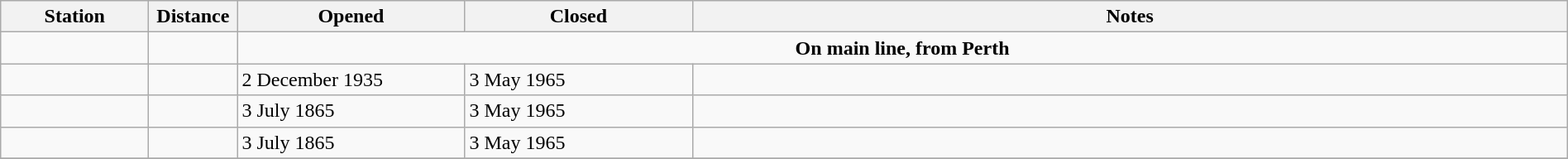<table class="wikitable" style="width:100%; margin-right:0;">
<tr>
<th scope="col" style="width:7em; text-align:center;">Station</th>
<th scope="col" style="width:4em; text-align:center;">Distance</th>
<th scope="col" style="width:11em;">Opened</th>
<th scope="col" style="width:11em;">Closed</th>
<th scope="col" class="unsortable">Notes</th>
</tr>
<tr>
<td></td>
<td></td>
<td colspan="3" style="text-align:center;"><strong>On main line,  from Perth</strong></td>
</tr>
<tr>
<td></td>
<td></td>
<td>2 December 1935</td>
<td>3 May 1965</td>
<td></td>
</tr>
<tr>
<td></td>
<td></td>
<td>3 July 1865</td>
<td>3 May 1965</td>
<td></td>
</tr>
<tr>
<td></td>
<td></td>
<td>3 July 1865</td>
<td>3 May 1965</td>
<td></td>
</tr>
<tr>
</tr>
</table>
